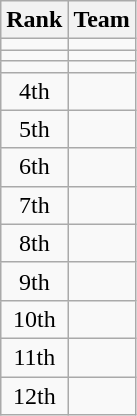<table class=wikitable style="text-align:center;">
<tr>
<th>Rank</th>
<th>Team</th>
</tr>
<tr>
<td></td>
<td align=left></td>
</tr>
<tr>
<td></td>
<td align=left></td>
</tr>
<tr>
<td></td>
<td align=left></td>
</tr>
<tr>
<td>4th</td>
<td align=left></td>
</tr>
<tr>
<td>5th</td>
<td align=left></td>
</tr>
<tr>
<td>6th</td>
<td align=left></td>
</tr>
<tr>
<td>7th</td>
<td align=left></td>
</tr>
<tr>
<td>8th</td>
<td align=left></td>
</tr>
<tr>
<td>9th</td>
<td align=left></td>
</tr>
<tr>
<td>10th</td>
<td align=left></td>
</tr>
<tr>
<td>11th</td>
<td align=left></td>
</tr>
<tr>
<td>12th</td>
<td align=left></td>
</tr>
</table>
